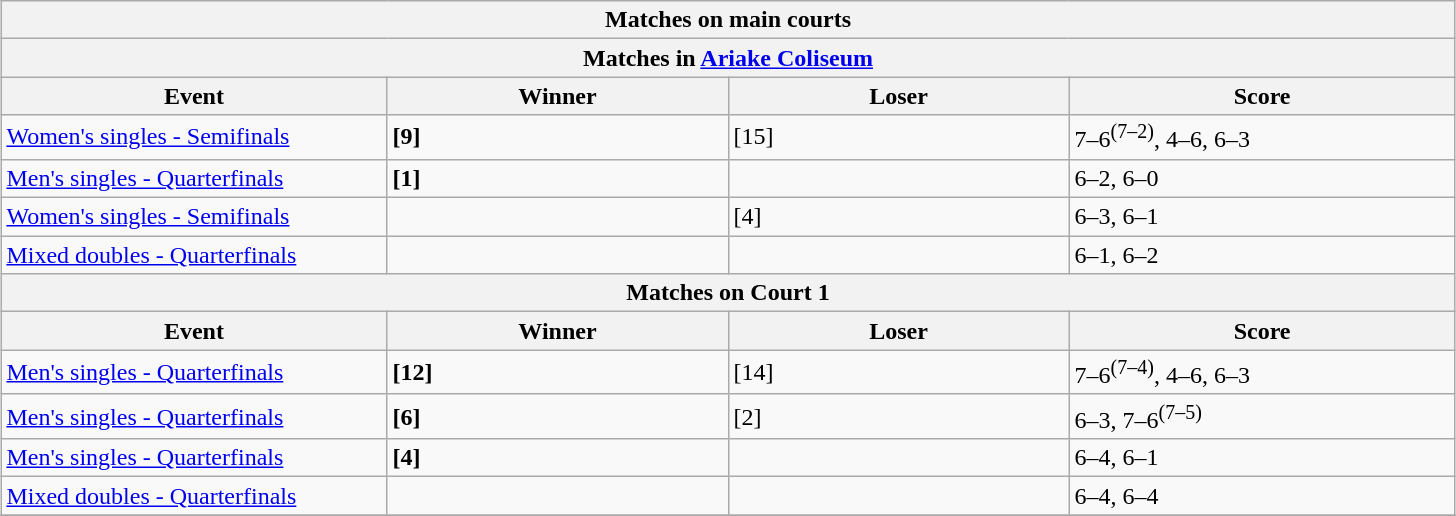<table class="wikitable collapsible uncollapsed" style="margin:auto;">
<tr>
<th colspan="4" style="white-space:nowrap;">Matches on main courts</th>
</tr>
<tr>
<th colspan="4">Matches in <a href='#'>Ariake Coliseum</a></th>
</tr>
<tr>
<th width="250">Event</th>
<th width="220">Winner</th>
<th width="220">Loser</th>
<th width="250">Score</th>
</tr>
<tr>
<td><a href='#'>Women's singles - Semifinals</a></td>
<td><strong> [9]</strong></td>
<td> [15]</td>
<td>7–6<sup>(7–2)</sup>, 4–6, 6–3</td>
</tr>
<tr>
<td><a href='#'>Men's singles - Quarterfinals</a></td>
<td><strong> [1]</strong></td>
<td></td>
<td>6–2, 6–0</td>
</tr>
<tr>
<td><a href='#'>Women's singles - Semifinals</a></td>
<td><strong></strong></td>
<td> [4]</td>
<td>6–3, 6–1</td>
</tr>
<tr>
<td><a href='#'>Mixed doubles - Quarterfinals</a></td>
<td><strong></strong><br><strong></strong></td>
<td><br></td>
<td>6–1, 6–2</td>
</tr>
<tr>
<th colspan="4">Matches on Court 1</th>
</tr>
<tr>
<th width="220">Event</th>
<th width="220">Winner</th>
<th width="220">Loser</th>
<th width="250">Score</th>
</tr>
<tr>
<td><a href='#'>Men's singles - Quarterfinals</a></td>
<td><strong> [12]</strong></td>
<td> [14]</td>
<td>7–6<sup>(7–4)</sup>, 4–6, 6–3</td>
</tr>
<tr>
<td><a href='#'>Men's singles - Quarterfinals</a></td>
<td><strong> [6]</strong></td>
<td> [2]</td>
<td>6–3, 7–6<sup>(7–5)</sup></td>
</tr>
<tr>
<td><a href='#'>Men's singles - Quarterfinals</a></td>
<td><strong> [4]</strong></td>
<td></td>
<td>6–4, 6–1</td>
</tr>
<tr>
<td><a href='#'>Mixed doubles - Quarterfinals</a></td>
<td><strong></strong><br><strong></strong></td>
<td><br></td>
<td>6–4, 6–4</td>
</tr>
<tr>
</tr>
</table>
